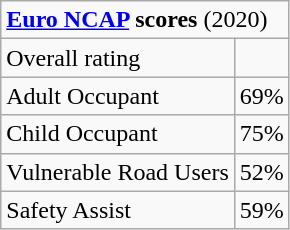<table class="wikitable">
<tr>
<td colspan="2"><strong><a href='#'>Euro NCAP</a> scores</strong> (2020)</td>
</tr>
<tr>
<td>Overall rating</td>
<td></td>
</tr>
<tr>
<td>Adult Occupant</td>
<td>69%</td>
</tr>
<tr>
<td>Child Occupant</td>
<td>75%</td>
</tr>
<tr>
<td>Vulnerable Road Users</td>
<td>52%</td>
</tr>
<tr>
<td>Safety Assist</td>
<td>59%</td>
</tr>
</table>
